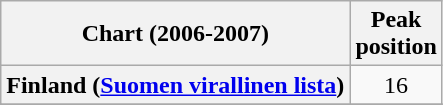<table class="wikitable sortable plainrowheaders" style="text-align:center">
<tr>
<th>Chart (2006-2007)</th>
<th>Peak<br>position</th>
</tr>
<tr>
<th scope="row">Finland (<a href='#'>Suomen virallinen lista</a>)</th>
<td align="center">16</td>
</tr>
<tr>
</tr>
<tr>
</tr>
<tr>
</tr>
<tr>
</tr>
<tr>
</tr>
<tr>
</tr>
<tr>
</tr>
</table>
